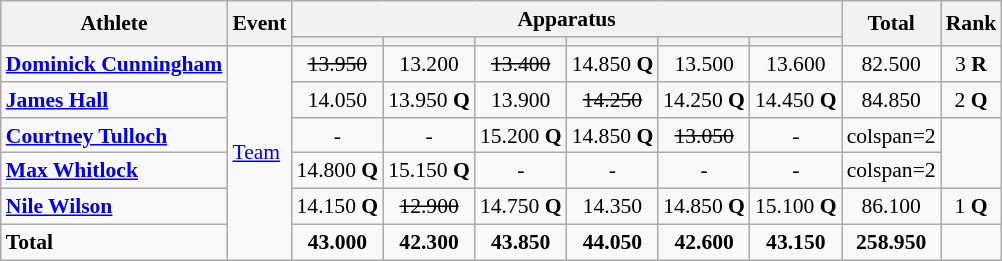<table class="wikitable" style="font-size:90%">
<tr>
<th rowspan=2>Athlete</th>
<th rowspan=2>Event</th>
<th colspan=6>Apparatus</th>
<th rowspan=2>Total</th>
<th rowspan=2>Rank</th>
</tr>
<tr style="font-size:95%">
<th></th>
<th></th>
<th></th>
<th></th>
<th></th>
<th></th>
</tr>
<tr align=center>
<td align=left><strong><a href='#'>Dominick Cunningham</a></strong></td>
<td align=left rowspan=6><a href='#'>Team</a></td>
<td><s>13.950</s></td>
<td>13.200</td>
<td><s>13.400</s></td>
<td>14.850 <strong>Q</strong></td>
<td>13.500</td>
<td>13.600</td>
<td>82.500</td>
<td>3 <strong>R</strong></td>
</tr>
<tr align=center>
<td align=left><strong><a href='#'>James Hall</a></strong></td>
<td>14.050</td>
<td>13.950 <strong>Q</strong></td>
<td>13.900</td>
<td><s>14.250</s></td>
<td>14.250 <strong>Q</strong></td>
<td>14.450 <strong>Q</strong></td>
<td>84.850</td>
<td>2 <strong>Q</strong></td>
</tr>
<tr align=center>
<td align=left><strong><a href='#'>Courtney Tulloch</a></strong></td>
<td>-</td>
<td>-</td>
<td>15.200 <strong>Q</strong></td>
<td>14.850 <strong>Q</strong></td>
<td><s>13.050</s></td>
<td>-</td>
<td>colspan=2 </td>
</tr>
<tr align=center>
<td align=left><strong><a href='#'>Max Whitlock</a></strong></td>
<td>14.800 <strong>Q</strong></td>
<td>15.150 <strong>Q</strong></td>
<td>-</td>
<td>-</td>
<td>-</td>
<td>-</td>
<td>colspan=2 </td>
</tr>
<tr align=center>
<td align=left><strong><a href='#'>Nile Wilson</a></strong></td>
<td>14.150 <strong>Q</strong></td>
<td><s>12.900</s></td>
<td>14.750 <strong>Q</strong></td>
<td>14.350</td>
<td>14.850 <strong>Q</strong></td>
<td>15.100 <strong>Q</strong></td>
<td>86.100</td>
<td>1 <strong>Q</strong></td>
</tr>
<tr align=center>
<td align=left><strong>Total</strong></td>
<td><strong>43.000</strong></td>
<td><strong>42.300</strong></td>
<td><strong>43.850</strong></td>
<td><strong>44.050</strong></td>
<td><strong>42.600</strong></td>
<td><strong>43.150</strong></td>
<td><strong>258.950</strong></td>
<td></td>
</tr>
</table>
